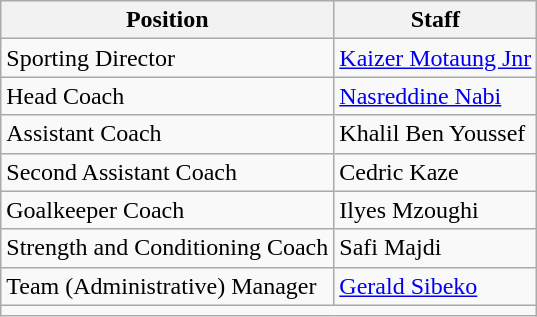<table class="wikitable">
<tr>
<th>Position</th>
<th>Staff</th>
</tr>
<tr>
<td>Sporting Director</td>
<td> <a href='#'>Kaizer Motaung Jnr</a></td>
</tr>
<tr>
<td>Head Coach</td>
<td> <a href='#'>Nasreddine Nabi</a></td>
</tr>
<tr>
<td>Assistant Coach</td>
<td> Khalil Ben Youssef</td>
</tr>
<tr>
<td>Second Assistant Coach</td>
<td> Cedric Kaze</td>
</tr>
<tr>
<td>Goalkeeper Coach</td>
<td> Ilyes Mzoughi</td>
</tr>
<tr>
<td>Strength and Conditioning Coach</td>
<td> Safi Majdi</td>
</tr>
<tr>
<td>Team (Administrative) Manager</td>
<td> <a href='#'>Gerald Sibeko</a></td>
</tr>
<tr>
<td colspan="2"></td>
</tr>
</table>
